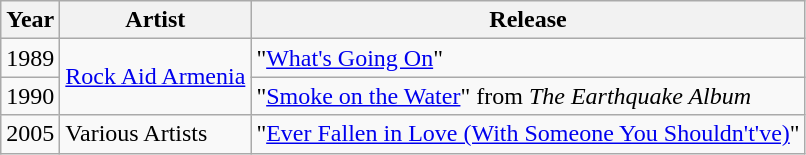<table class="wikitable">
<tr>
<th>Year</th>
<th>Artist</th>
<th>Release</th>
</tr>
<tr>
<td>1989</td>
<td rowspan="2"><a href='#'>Rock Aid Armenia</a></td>
<td>"<a href='#'>What's Going On</a>"</td>
</tr>
<tr>
<td>1990</td>
<td>"<a href='#'>Smoke on the Water</a>" from <em>The Earthquake Album</em></td>
</tr>
<tr>
<td>2005</td>
<td>Various Artists</td>
<td>"<a href='#'>Ever Fallen in Love (With Someone You Shouldn't've)</a>"</td>
</tr>
</table>
